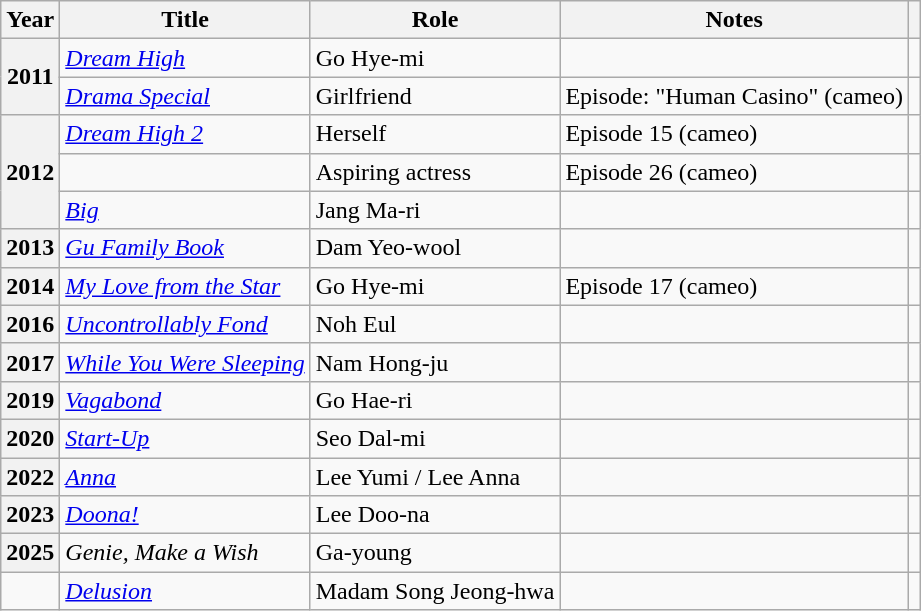<table class="wikitable plainrowheaders sortable">
<tr>
<th scope="col">Year</th>
<th scope="col">Title</th>
<th scope="col">Role</th>
<th scope="col">Notes</th>
<th scope="col" class="unsortable"></th>
</tr>
<tr>
<th scope="row" rowspan="2">2011</th>
<td><em><a href='#'>Dream High</a></em></td>
<td>Go Hye-mi</td>
<td></td>
<td style="text-align:center"></td>
</tr>
<tr>
<td><em><a href='#'>Drama Special</a></em></td>
<td>Girlfriend</td>
<td>Episode: "Human Casino" (cameo)</td>
<td style="text-align:center"></td>
</tr>
<tr>
<th scope="row" rowspan="3">2012</th>
<td><em><a href='#'>Dream High 2</a></em></td>
<td>Herself</td>
<td>Episode 15 (cameo)</td>
<td style="text-align:center"></td>
</tr>
<tr>
<td><em></em></td>
<td>Aspiring actress</td>
<td>Episode 26 (cameo)</td>
<td style="text-align:center"></td>
</tr>
<tr>
<td><em><a href='#'>Big</a></em></td>
<td>Jang Ma-ri</td>
<td></td>
<td style="text-align:center"></td>
</tr>
<tr>
<th scope="row">2013</th>
<td><em><a href='#'>Gu Family Book</a></em></td>
<td>Dam Yeo-wool</td>
<td></td>
<td style="text-align:center"></td>
</tr>
<tr>
<th scope="row">2014</th>
<td><em><a href='#'>My Love from the Star</a></em></td>
<td>Go Hye-mi</td>
<td>Episode 17 (cameo)</td>
<td style="text-align:center"></td>
</tr>
<tr>
<th scope="row">2016</th>
<td><em><a href='#'>Uncontrollably Fond</a></em></td>
<td>Noh Eul</td>
<td></td>
<td style="text-align:center"></td>
</tr>
<tr>
<th scope="row">2017</th>
<td><em><a href='#'>While You Were Sleeping</a></em></td>
<td>Nam Hong-ju</td>
<td></td>
<td style="text-align:center"></td>
</tr>
<tr>
<th scope="row">2019</th>
<td><em><a href='#'>Vagabond</a></em></td>
<td>Go Hae-ri</td>
<td></td>
<td style="text-align:center"></td>
</tr>
<tr>
<th scope="row">2020</th>
<td><em><a href='#'>Start-Up</a></em></td>
<td>Seo Dal-mi</td>
<td></td>
<td style="text-align:center"></td>
</tr>
<tr>
<th scope="row">2022</th>
<td><em><a href='#'>Anna</a></em></td>
<td>Lee Yumi / Lee Anna</td>
<td></td>
<td style="text-align:center"></td>
</tr>
<tr>
<th scope="row">2023</th>
<td><em><a href='#'>Doona!</a></em></td>
<td>Lee Doo-na</td>
<td></td>
<td style="text-align:center"></td>
</tr>
<tr>
<th scope="row">2025</th>
<td><em>Genie, Make a Wish</em></td>
<td>Ga-young</td>
<td></td>
<td style="text-align:center"></td>
</tr>
<tr>
<td></td>
<td><em><a href='#'>Delusion</a></em></td>
<td>Madam Song Jeong-hwa</td>
<td></td>
<td></td>
</tr>
</table>
